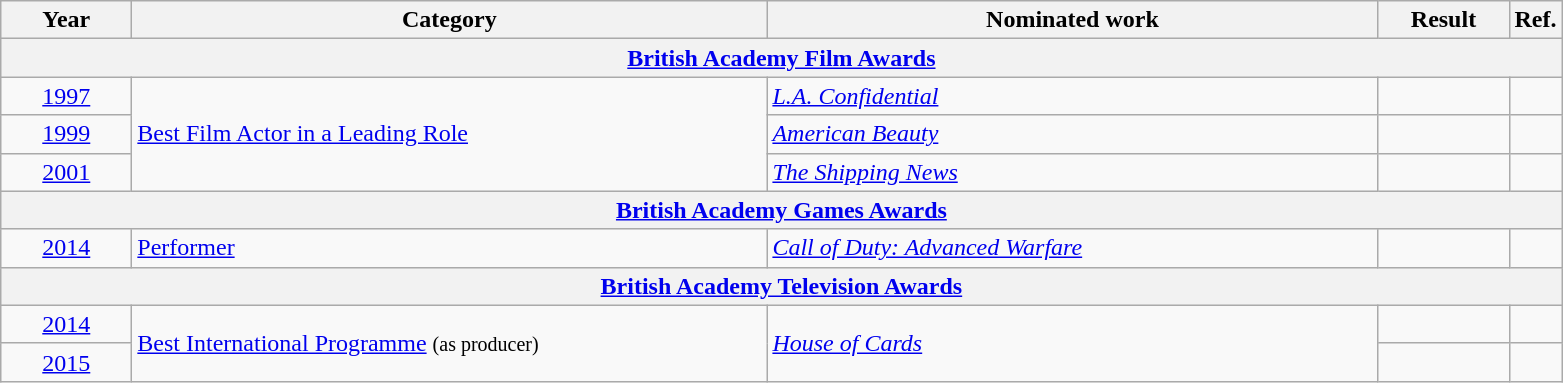<table class=wikitable>
<tr>
<th scope="col" style="width:5em;">Year</th>
<th scope="col" style="width:26em;">Category</th>
<th scope="col" style="width:25em;">Nominated work</th>
<th scope="col" style="width:5em;">Result</th>
<th>Ref.</th>
</tr>
<tr>
<th colspan=5><a href='#'>British Academy Film Awards</a></th>
</tr>
<tr>
<td style="text-align:center;"><a href='#'>1997</a></td>
<td rowspan="3"><a href='#'>Best Film Actor in a Leading Role</a></td>
<td><em><a href='#'>L.A. Confidential</a></em></td>
<td></td>
<td></td>
</tr>
<tr>
<td style="text-align:center;"><a href='#'>1999</a></td>
<td><em><a href='#'>American Beauty</a></em></td>
<td></td>
<td></td>
</tr>
<tr>
<td style="text-align:center;"><a href='#'>2001</a></td>
<td><em><a href='#'>The Shipping News</a></em></td>
<td></td>
<td></td>
</tr>
<tr>
<th colspan="5"><a href='#'>British Academy Games Awards</a></th>
</tr>
<tr>
<td style="text-align:center;"><a href='#'>2014</a></td>
<td><a href='#'>Performer</a></td>
<td><em><a href='#'>Call of Duty: Advanced Warfare</a></em></td>
<td></td>
<td></td>
</tr>
<tr>
<th colspan=5><a href='#'>British Academy Television Awards</a></th>
</tr>
<tr>
<td style="text-align:center;"><a href='#'>2014</a></td>
<td rowspan="2"><a href='#'>Best International Programme</a> <small>(as producer)</small></td>
<td rowspan=2><em><a href='#'>House of Cards</a></em></td>
<td></td>
<td></td>
</tr>
<tr>
<td style="text-align:center;"><a href='#'>2015</a></td>
<td></td>
<td></td>
</tr>
</table>
